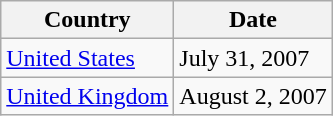<table class="wikitable">
<tr>
<th>Country</th>
<th>Date</th>
</tr>
<tr>
<td><a href='#'>United States</a></td>
<td>July 31, 2007</td>
</tr>
<tr>
<td><a href='#'>United Kingdom</a></td>
<td>August 2, 2007</td>
</tr>
</table>
